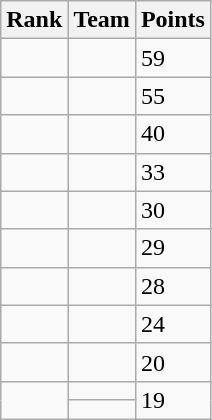<table class=wikitable>
<tr>
<th>Rank</th>
<th>Team</th>
<th>Points</th>
</tr>
<tr>
<td></td>
<td></td>
<td>59</td>
</tr>
<tr>
<td></td>
<td></td>
<td>55</td>
</tr>
<tr>
<td></td>
<td></td>
<td>40</td>
</tr>
<tr>
<td></td>
<td></td>
<td>33</td>
</tr>
<tr>
<td></td>
<td></td>
<td>30</td>
</tr>
<tr>
<td></td>
<td></td>
<td>29</td>
</tr>
<tr>
<td></td>
<td></td>
<td>28</td>
</tr>
<tr>
<td></td>
<td></td>
<td>24</td>
</tr>
<tr>
<td></td>
<td></td>
<td>20</td>
</tr>
<tr>
<td rowspan=2></td>
<td></td>
<td rowspan=2>19</td>
</tr>
<tr>
<td></td>
</tr>
</table>
